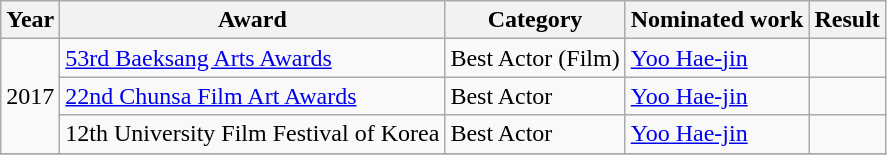<table class="wikitable sortable">
<tr>
<th>Year</th>
<th>Award</th>
<th>Category</th>
<th>Nominated work</th>
<th>Result</th>
</tr>
<tr>
<td rowspan=3>2017</td>
<td><a href='#'>53rd Baeksang Arts Awards</a></td>
<td>Best Actor (Film)</td>
<td><a href='#'>Yoo Hae-jin</a></td>
<td></td>
</tr>
<tr>
<td><a href='#'>22nd Chunsa Film Art Awards</a></td>
<td>Best Actor</td>
<td><a href='#'>Yoo Hae-jin</a></td>
<td></td>
</tr>
<tr>
<td>12th University Film Festival of Korea</td>
<td>Best Actor</td>
<td><a href='#'>Yoo Hae-jin</a></td>
<td></td>
</tr>
<tr>
</tr>
</table>
